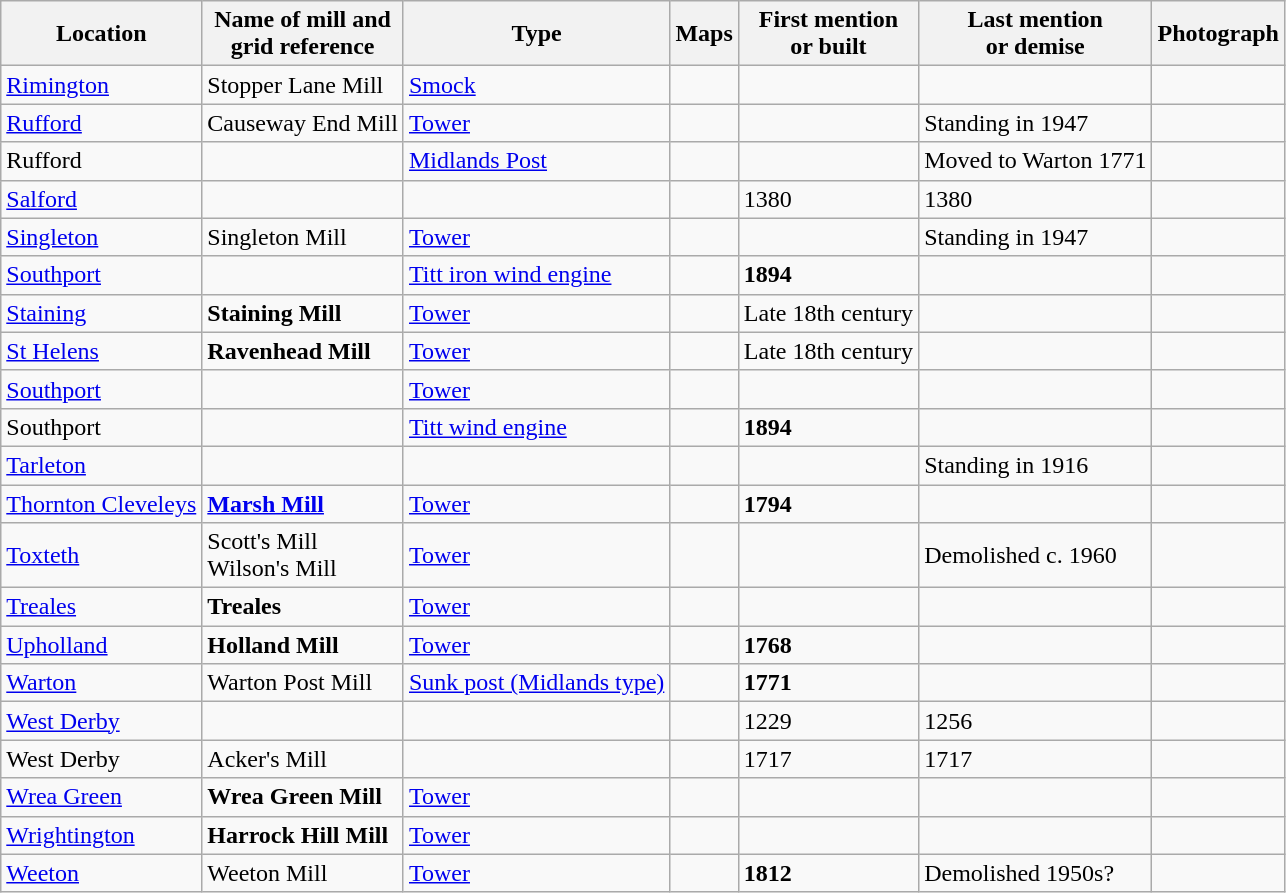<table class="wikitable">
<tr>
<th>Location</th>
<th>Name of mill and<br>grid reference</th>
<th>Type</th>
<th>Maps</th>
<th>First mention<br>or built</th>
<th>Last mention<br> or demise</th>
<th>Photograph</th>
</tr>
<tr>
<td><a href='#'>Rimington</a></td>
<td>Stopper Lane Mill</td>
<td><a href='#'>Smock</a></td>
<td></td>
<td></td>
<td></td>
<td></td>
</tr>
<tr>
<td><a href='#'>Rufford</a></td>
<td>Causeway End Mill</td>
<td><a href='#'>Tower</a></td>
<td></td>
<td></td>
<td>Standing in 1947</td>
<td></td>
</tr>
<tr>
<td>Rufford</td>
<td></td>
<td><a href='#'>Midlands Post</a></td>
<td></td>
<td></td>
<td>Moved to Warton 1771</td>
<td></td>
</tr>
<tr>
<td><a href='#'>Salford</a></td>
<td></td>
<td></td>
<td></td>
<td>1380</td>
<td>1380</td>
<td></td>
</tr>
<tr>
<td><a href='#'>Singleton</a></td>
<td>Singleton Mill</td>
<td><a href='#'>Tower</a></td>
<td></td>
<td></td>
<td>Standing in 1947</td>
<td></td>
</tr>
<tr>
<td><a href='#'>Southport</a></td>
<td></td>
<td><a href='#'>Titt iron wind engine</a></td>
<td></td>
<td><strong>1894</strong></td>
<td></td>
<td></td>
</tr>
<tr>
<td><a href='#'>Staining</a></td>
<td><strong>Staining Mill</strong><br></td>
<td><a href='#'>Tower</a></td>
<td></td>
<td>Late 18th century</td>
<td></td>
<td></td>
</tr>
<tr>
<td><a href='#'>St Helens</a></td>
<td><strong>Ravenhead Mill</strong><br></td>
<td><a href='#'>Tower</a></td>
<td></td>
<td>Late 18th century</td>
<td></td>
<td></td>
</tr>
<tr>
<td><a href='#'>Southport</a></td>
<td></td>
<td><a href='#'>Tower</a></td>
<td></td>
<td></td>
<td></td>
<td></td>
</tr>
<tr>
<td>Southport</td>
<td></td>
<td><a href='#'>Titt wind engine</a></td>
<td></td>
<td><strong>1894</strong></td>
<td></td>
<td></td>
</tr>
<tr>
<td><a href='#'>Tarleton</a></td>
<td></td>
<td></td>
<td></td>
<td></td>
<td>Standing in 1916</td>
<td></td>
</tr>
<tr>
<td><a href='#'>Thornton Cleveleys</a></td>
<td><strong><a href='#'>Marsh Mill</a></strong><br></td>
<td><a href='#'>Tower</a></td>
<td></td>
<td><strong>1794</strong></td>
<td></td>
<td></td>
</tr>
<tr>
<td><a href='#'>Toxteth</a></td>
<td>Scott's Mill<br>Wilson's Mill</td>
<td><a href='#'>Tower</a></td>
<td></td>
<td></td>
<td>Demolished c. 1960</td>
<td></td>
</tr>
<tr>
<td><a href='#'>Treales</a></td>
<td><strong>Treales</strong></td>
<td><a href='#'>Tower</a></td>
<td></td>
<td></td>
<td></td>
<td></td>
</tr>
<tr>
<td><a href='#'>Upholland</a></td>
<td><strong>Holland Mill</strong><br></td>
<td><a href='#'>Tower</a></td>
<td></td>
<td><strong>1768</strong></td>
<td></td>
<td></td>
</tr>
<tr>
<td><a href='#'>Warton</a></td>
<td>Warton Post Mill<br></td>
<td><a href='#'>Sunk post (Midlands type)</a></td>
<td></td>
<td><strong>1771</strong></td>
<td></td>
<td></td>
</tr>
<tr>
<td><a href='#'>West Derby</a></td>
<td></td>
<td></td>
<td></td>
<td>1229</td>
<td>1256</td>
<td></td>
</tr>
<tr>
<td>West Derby</td>
<td>Acker's Mill</td>
<td></td>
<td></td>
<td>1717</td>
<td>1717</td>
<td></td>
</tr>
<tr>
<td><a href='#'>Wrea Green</a></td>
<td><strong>Wrea Green Mill</strong><br></td>
<td><a href='#'>Tower</a></td>
<td></td>
<td></td>
<td></td>
<td></td>
</tr>
<tr>
<td><a href='#'>Wrightington</a></td>
<td><strong>Harrock Hill Mill</strong><br></td>
<td><a href='#'>Tower</a></td>
<td></td>
<td></td>
<td></td>
<td></td>
</tr>
<tr>
<td><a href='#'>Weeton</a></td>
<td>Weeton Mill<br></td>
<td><a href='#'>Tower</a></td>
<td></td>
<td><strong>1812</strong></td>
<td>Demolished 1950s?<br></td>
<td></td>
</tr>
</table>
